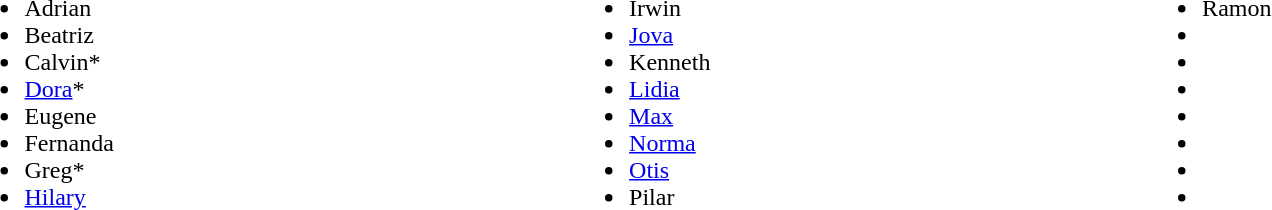<table width="90%">
<tr>
<td><br><ul><li>Adrian</li><li>Beatriz</li><li>Calvin*</li><li><a href='#'>Dora</a>*</li><li>Eugene</li><li>Fernanda</li><li>Greg*</li><li><a href='#'>Hilary</a></li></ul></td>
<td><br><ul><li>Irwin</li><li><a href='#'>Jova</a></li><li>Kenneth</li><li><a href='#'>Lidia</a></li><li><a href='#'>Max</a></li><li><a href='#'>Norma</a></li><li><a href='#'>Otis</a></li><li>Pilar</li></ul></td>
<td><br><ul><li>Ramon</li><li></li><li></li><li></li><li></li><li></li><li></li><li></li></ul></td>
</tr>
</table>
